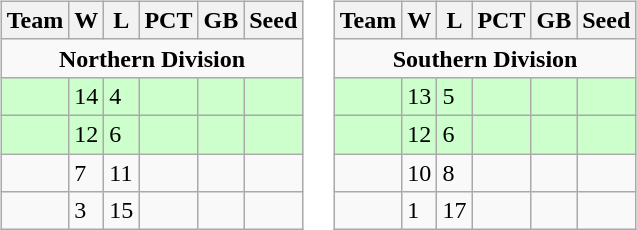<table>
<tr>
<td><br><table class="wikitable">
<tr>
<th>Team</th>
<th>W</th>
<th>L</th>
<th>PCT</th>
<th>GB</th>
<th>Seed</th>
</tr>
<tr>
<td colspan="7" align="center"><strong>Northern Division</strong></td>
</tr>
<tr bgcolor=#ccffcc>
<td></td>
<td>14</td>
<td>4</td>
<td></td>
<td></td>
<td></td>
</tr>
<tr bgcolor=#ccffcc>
<td></td>
<td>12</td>
<td>6</td>
<td></td>
<td></td>
<td></td>
</tr>
<tr>
<td></td>
<td>7</td>
<td>11</td>
<td></td>
<td></td>
<td></td>
</tr>
<tr>
<td></td>
<td>3</td>
<td>15</td>
<td></td>
<td></td>
<td></td>
</tr>
</table>
</td>
<td><br><table class="wikitable">
<tr>
<th>Team</th>
<th>W</th>
<th>L</th>
<th>PCT</th>
<th>GB</th>
<th>Seed</th>
</tr>
<tr>
<td colspan="7" align="center"><strong>Southern Division</strong></td>
</tr>
<tr bgcolor=#ccffcc>
<td></td>
<td>13</td>
<td>5</td>
<td></td>
<td></td>
<td></td>
</tr>
<tr bgcolor=#ccffcc>
<td></td>
<td>12</td>
<td>6</td>
<td></td>
<td></td>
<td></td>
</tr>
<tr>
<td></td>
<td>10</td>
<td>8</td>
<td></td>
<td></td>
<td></td>
</tr>
<tr>
<td></td>
<td>1</td>
<td>17</td>
<td></td>
<td></td>
<td></td>
</tr>
</table>
</td>
</tr>
</table>
